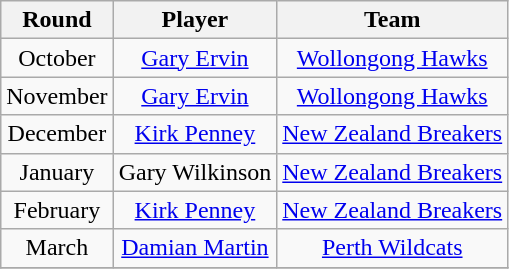<table class="wikitable" style="text-align:center">
<tr>
<th>Round</th>
<th>Player</th>
<th>Team</th>
</tr>
<tr>
<td>October</td>
<td><a href='#'>Gary Ervin</a></td>
<td><a href='#'>Wollongong Hawks</a></td>
</tr>
<tr>
<td>November</td>
<td><a href='#'>Gary Ervin</a></td>
<td><a href='#'>Wollongong Hawks</a></td>
</tr>
<tr>
<td>December</td>
<td><a href='#'>Kirk Penney</a></td>
<td><a href='#'>New Zealand Breakers</a></td>
</tr>
<tr>
<td>January</td>
<td>Gary Wilkinson</td>
<td><a href='#'>New Zealand Breakers</a></td>
</tr>
<tr>
<td>February</td>
<td><a href='#'>Kirk Penney</a></td>
<td><a href='#'>New Zealand Breakers</a></td>
</tr>
<tr>
<td>March</td>
<td><a href='#'>Damian Martin</a></td>
<td><a href='#'>Perth Wildcats</a></td>
</tr>
<tr>
</tr>
</table>
